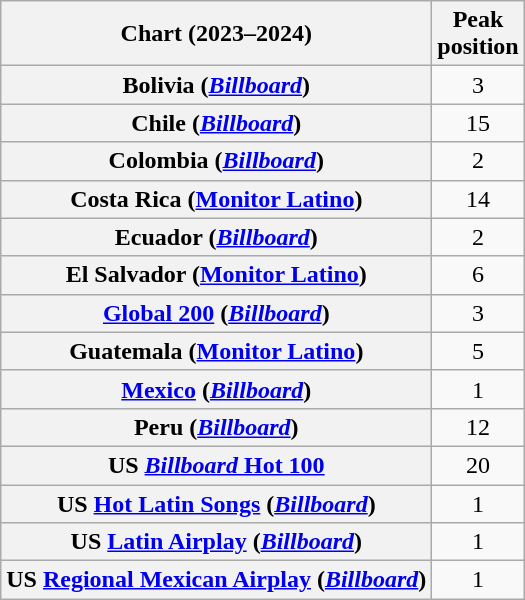<table class="wikitable sortable plainrowheaders" style="text-align:center">
<tr>
<th scope="col">Chart (2023–2024)</th>
<th scope="col">Peak<br>position</th>
</tr>
<tr>
<th scope="row">Bolivia (<em><a href='#'>Billboard</a></em>)</th>
<td>3</td>
</tr>
<tr>
<th scope="row">Chile (<em><a href='#'>Billboard</a></em>)</th>
<td>15</td>
</tr>
<tr>
<th scope="row">Colombia (<em><a href='#'>Billboard</a></em>)</th>
<td>2</td>
</tr>
<tr>
<th scope="row">Costa Rica (<a href='#'>Monitor Latino</a>)</th>
<td>14</td>
</tr>
<tr>
<th scope="row">Ecuador (<em><a href='#'>Billboard</a></em>)</th>
<td>2</td>
</tr>
<tr>
<th scope="row">El Salvador (<a href='#'>Monitor Latino</a>)</th>
<td>6</td>
</tr>
<tr>
<th scope="row"><a href='#'>Global 200</a> (<em><a href='#'>Billboard</a></em>)</th>
<td>3</td>
</tr>
<tr>
<th scope="row">Guatemala (<a href='#'>Monitor Latino</a>)</th>
<td>5</td>
</tr>
<tr>
<th scope="row"><a href='#'>Mexico</a> (<em><a href='#'>Billboard</a></em>)</th>
<td>1</td>
</tr>
<tr>
<th scope="row">Peru (<em><a href='#'>Billboard</a></em>)</th>
<td>12</td>
</tr>
<tr>
<th scope="row">US <a href='#'><em>Billboard</em> Hot 100</a></th>
<td>20</td>
</tr>
<tr>
<th scope="row">US <a href='#'>Hot Latin Songs</a> (<em><a href='#'>Billboard</a></em>)</th>
<td>1</td>
</tr>
<tr>
<th scope="row">US <a href='#'>Latin Airplay</a> (<em><a href='#'>Billboard</a></em>)</th>
<td>1</td>
</tr>
<tr>
<th scope="row">US <a href='#'>Regional Mexican Airplay</a> (<em><a href='#'>Billboard</a></em>)</th>
<td>1</td>
</tr>
</table>
